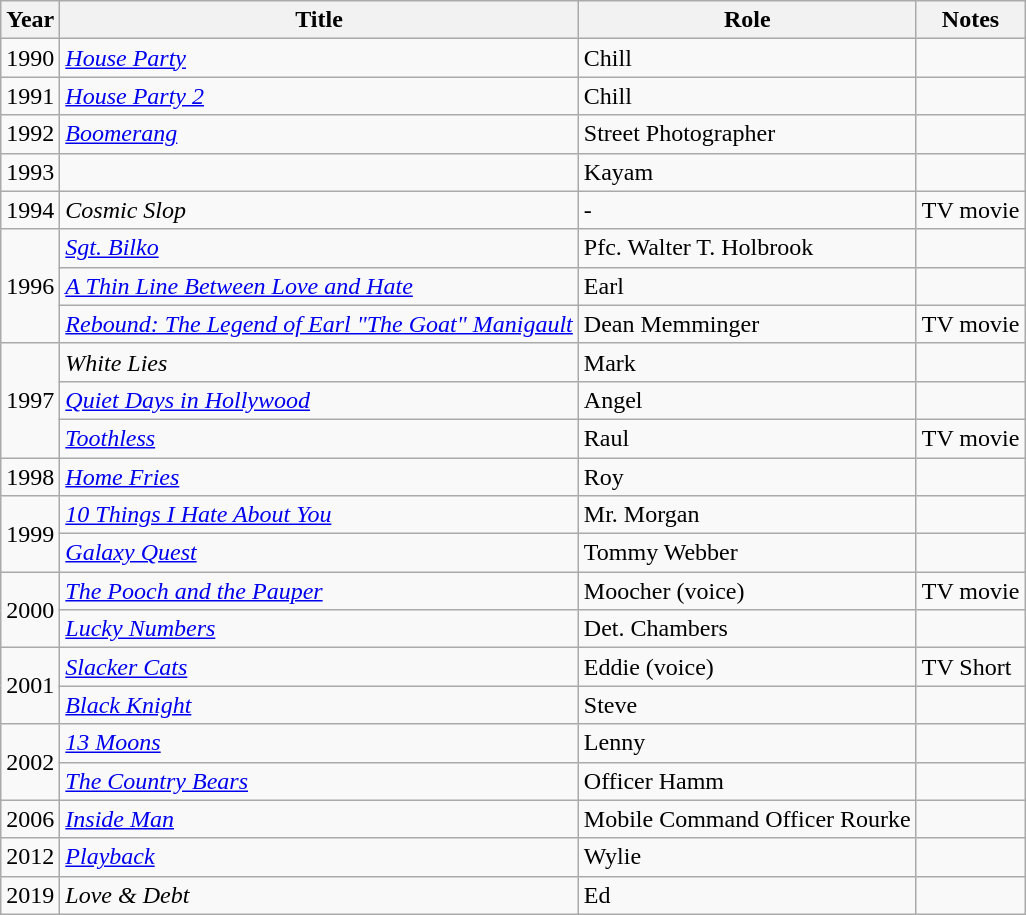<table class="wikitable sortable">
<tr>
<th>Year</th>
<th>Title</th>
<th>Role</th>
<th class="unsortable">Notes</th>
</tr>
<tr>
<td>1990</td>
<td><em><a href='#'>House Party</a></em></td>
<td>Chill</td>
<td></td>
</tr>
<tr>
<td>1991</td>
<td><em><a href='#'>House Party 2</a></em></td>
<td>Chill</td>
<td></td>
</tr>
<tr>
<td>1992</td>
<td><em><a href='#'>Boomerang</a></em></td>
<td>Street Photographer</td>
<td></td>
</tr>
<tr>
<td>1993</td>
<td><em></em></td>
<td>Kayam</td>
<td></td>
</tr>
<tr>
<td>1994</td>
<td><em>Cosmic Slop</em></td>
<td>-</td>
<td>TV movie</td>
</tr>
<tr>
<td rowspan=3>1996</td>
<td><em><a href='#'>Sgt. Bilko</a></em></td>
<td>Pfc. Walter T. Holbrook</td>
<td></td>
</tr>
<tr>
<td><em><a href='#'>A Thin Line Between Love and Hate</a></em></td>
<td>Earl</td>
<td></td>
</tr>
<tr>
<td><em><a href='#'>Rebound: The Legend of Earl "The Goat" Manigault</a></em></td>
<td>Dean Memminger</td>
<td>TV movie</td>
</tr>
<tr>
<td rowspan=3>1997</td>
<td><em>White Lies</em></td>
<td>Mark</td>
<td></td>
</tr>
<tr>
<td><em><a href='#'>Quiet Days in Hollywood</a></em></td>
<td>Angel</td>
<td></td>
</tr>
<tr>
<td><em><a href='#'>Toothless</a></em></td>
<td>Raul</td>
<td>TV movie</td>
</tr>
<tr>
<td>1998</td>
<td><em><a href='#'>Home Fries</a></em></td>
<td>Roy</td>
<td></td>
</tr>
<tr>
<td rowspan=2>1999</td>
<td><em><a href='#'>10 Things I Hate About You</a></em></td>
<td>Mr. Morgan</td>
<td></td>
</tr>
<tr>
<td><em><a href='#'>Galaxy Quest</a></em></td>
<td>Tommy Webber</td>
<td></td>
</tr>
<tr>
<td rowspan=2>2000</td>
<td><em><a href='#'>The Pooch and the Pauper</a></em></td>
<td>Moocher (voice)</td>
<td>TV movie</td>
</tr>
<tr>
<td><em><a href='#'>Lucky Numbers</a></em></td>
<td>Det. Chambers</td>
<td></td>
</tr>
<tr>
<td rowspan=2>2001</td>
<td><em><a href='#'>Slacker Cats</a></em></td>
<td>Eddie (voice)</td>
<td>TV Short</td>
</tr>
<tr>
<td><em><a href='#'>Black Knight</a></em></td>
<td>Steve</td>
<td></td>
</tr>
<tr>
<td rowspan=2>2002</td>
<td><em><a href='#'>13 Moons</a></em></td>
<td>Lenny</td>
<td></td>
</tr>
<tr>
<td><em><a href='#'>The Country Bears</a></em></td>
<td>Officer Hamm</td>
<td></td>
</tr>
<tr>
<td>2006</td>
<td><em><a href='#'>Inside Man</a></em></td>
<td>Mobile Command Officer Rourke</td>
<td></td>
</tr>
<tr>
<td>2012</td>
<td><em><a href='#'>Playback</a></em></td>
<td>Wylie</td>
<td></td>
</tr>
<tr>
<td>2019</td>
<td><em>Love & Debt</em></td>
<td>Ed</td>
<td></td>
</tr>
</table>
